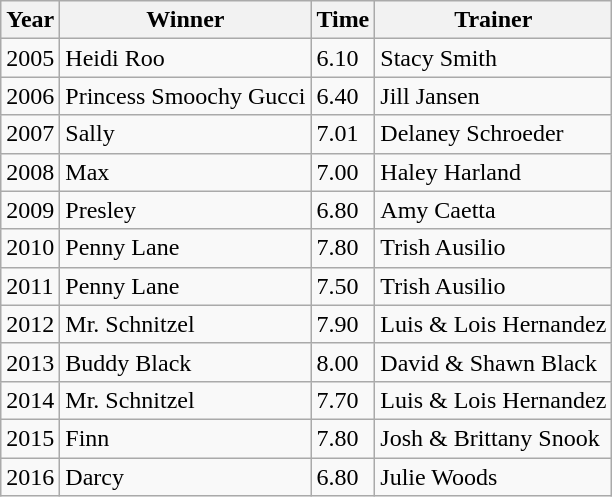<table class="wikitable">
<tr>
<th>Year</th>
<th>Winner</th>
<th>Time</th>
<th>Trainer</th>
</tr>
<tr>
<td>2005</td>
<td>Heidi Roo</td>
<td>6.10</td>
<td>Stacy Smith</td>
</tr>
<tr>
<td>2006</td>
<td>Princess Smoochy Gucci</td>
<td>6.40</td>
<td>Jill Jansen</td>
</tr>
<tr>
<td>2007</td>
<td>Sally</td>
<td>7.01</td>
<td>Delaney Schroeder</td>
</tr>
<tr>
<td>2008</td>
<td>Max</td>
<td>7.00</td>
<td>Haley Harland</td>
</tr>
<tr>
<td>2009</td>
<td>Presley</td>
<td>6.80</td>
<td>Amy Caetta</td>
</tr>
<tr>
<td>2010</td>
<td>Penny Lane</td>
<td>7.80</td>
<td>Trish Ausilio</td>
</tr>
<tr>
<td>2011</td>
<td>Penny Lane</td>
<td>7.50</td>
<td>Trish Ausilio</td>
</tr>
<tr>
<td>2012</td>
<td>Mr. Schnitzel</td>
<td>7.90</td>
<td>Luis & Lois Hernandez</td>
</tr>
<tr>
<td>2013</td>
<td>Buddy Black</td>
<td>8.00</td>
<td>David & Shawn Black</td>
</tr>
<tr>
<td>2014</td>
<td>Mr. Schnitzel</td>
<td>7.70</td>
<td>Luis & Lois Hernandez</td>
</tr>
<tr>
<td>2015</td>
<td>Finn</td>
<td>7.80</td>
<td>Josh & Brittany Snook</td>
</tr>
<tr>
<td>2016</td>
<td>Darcy</td>
<td>6.80</td>
<td>Julie Woods</td>
</tr>
</table>
